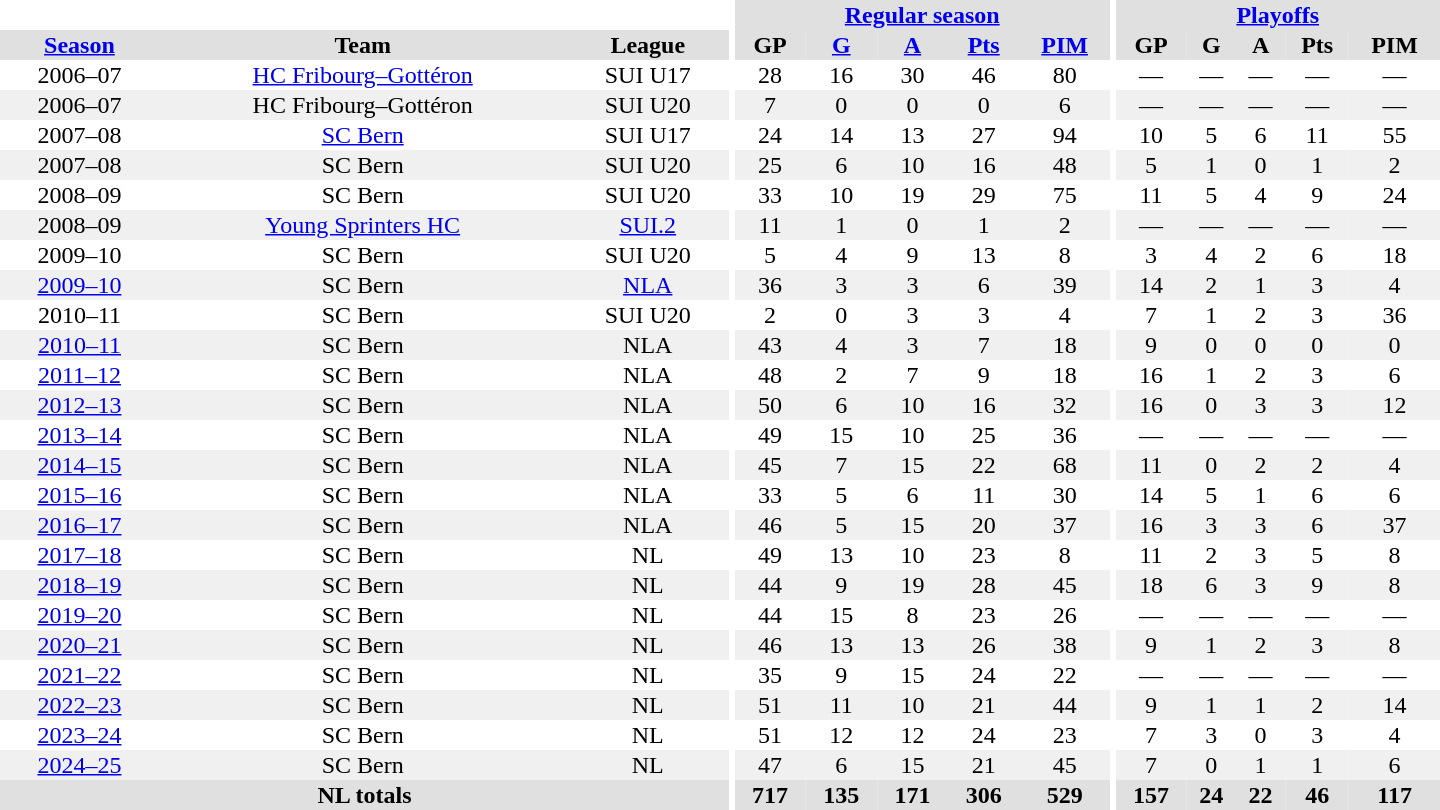<table border="0" cellpadding="1" cellspacing="0" style="text-align:center; width:60em">
<tr bgcolor="#e0e0e0">
<th colspan="3" bgcolor="#ffffff"></th>
<th rowspan="99" bgcolor="#ffffff"></th>
<th colspan="5"><a href='#'>Regular season</a></th>
<th rowspan="99" bgcolor="#ffffff"></th>
<th colspan="5"><a href='#'>Playoffs</a></th>
</tr>
<tr bgcolor="#e0e0e0">
<th><a href='#'>Season</a></th>
<th>Team</th>
<th>League</th>
<th>GP</th>
<th><a href='#'>G</a></th>
<th><a href='#'>A</a></th>
<th><a href='#'>Pts</a></th>
<th><a href='#'>PIM</a></th>
<th>GP</th>
<th>G</th>
<th>A</th>
<th>Pts</th>
<th>PIM</th>
</tr>
<tr>
<td>2006–07</td>
<td><a href='#'>HC Fribourg–Gottéron</a></td>
<td>SUI U17</td>
<td>28</td>
<td>16</td>
<td>30</td>
<td>46</td>
<td>80</td>
<td>—</td>
<td>—</td>
<td>—</td>
<td>—</td>
<td>—</td>
</tr>
<tr bgcolor="#f0f0f0">
<td>2006–07</td>
<td>HC Fribourg–Gottéron</td>
<td>SUI U20</td>
<td>7</td>
<td>0</td>
<td>0</td>
<td>0</td>
<td>6</td>
<td>—</td>
<td>—</td>
<td>—</td>
<td>—</td>
<td>—</td>
</tr>
<tr>
<td>2007–08</td>
<td><a href='#'>SC Bern</a></td>
<td>SUI U17</td>
<td>24</td>
<td>14</td>
<td>13</td>
<td>27</td>
<td>94</td>
<td>10</td>
<td>5</td>
<td>6</td>
<td>11</td>
<td>55</td>
</tr>
<tr bgcolor="#f0f0f0">
<td>2007–08</td>
<td>SC Bern</td>
<td>SUI U20</td>
<td>25</td>
<td>6</td>
<td>10</td>
<td>16</td>
<td>48</td>
<td>5</td>
<td>1</td>
<td>0</td>
<td>1</td>
<td>2</td>
</tr>
<tr>
<td>2008–09</td>
<td>SC Bern</td>
<td>SUI U20</td>
<td>33</td>
<td>10</td>
<td>19</td>
<td>29</td>
<td>75</td>
<td>11</td>
<td>5</td>
<td>4</td>
<td>9</td>
<td>24</td>
</tr>
<tr bgcolor="#f0f0f0">
<td>2008–09</td>
<td><a href='#'>Young Sprinters HC</a></td>
<td><a href='#'>SUI.2</a></td>
<td>11</td>
<td>1</td>
<td>0</td>
<td>1</td>
<td>2</td>
<td>—</td>
<td>—</td>
<td>—</td>
<td>—</td>
<td>—</td>
</tr>
<tr>
<td>2009–10</td>
<td>SC Bern</td>
<td>SUI U20</td>
<td>5</td>
<td>4</td>
<td>9</td>
<td>13</td>
<td>8</td>
<td>3</td>
<td>4</td>
<td>2</td>
<td>6</td>
<td>18</td>
</tr>
<tr bgcolor="#f0f0f0">
<td><a href='#'>2009–10</a></td>
<td>SC Bern</td>
<td><a href='#'>NLA</a></td>
<td>36</td>
<td>3</td>
<td>3</td>
<td>6</td>
<td>39</td>
<td>14</td>
<td>2</td>
<td>1</td>
<td>3</td>
<td>4</td>
</tr>
<tr>
<td>2010–11</td>
<td>SC Bern</td>
<td>SUI U20</td>
<td>2</td>
<td>0</td>
<td>3</td>
<td>3</td>
<td>4</td>
<td>7</td>
<td>1</td>
<td>2</td>
<td>3</td>
<td>36</td>
</tr>
<tr bgcolor="#f0f0f0">
<td><a href='#'>2010–11</a></td>
<td>SC Bern</td>
<td>NLA</td>
<td>43</td>
<td>4</td>
<td>3</td>
<td>7</td>
<td>18</td>
<td>9</td>
<td>0</td>
<td>0</td>
<td>0</td>
<td>0</td>
</tr>
<tr>
<td><a href='#'>2011–12</a></td>
<td>SC Bern</td>
<td>NLA</td>
<td>48</td>
<td>2</td>
<td>7</td>
<td>9</td>
<td>18</td>
<td>16</td>
<td>1</td>
<td>2</td>
<td>3</td>
<td>6</td>
</tr>
<tr bgcolor="#f0f0f0">
<td><a href='#'>2012–13</a></td>
<td>SC Bern</td>
<td>NLA</td>
<td>50</td>
<td>6</td>
<td>10</td>
<td>16</td>
<td>32</td>
<td>16</td>
<td>0</td>
<td>3</td>
<td>3</td>
<td>12</td>
</tr>
<tr>
<td><a href='#'>2013–14</a></td>
<td>SC Bern</td>
<td>NLA</td>
<td>49</td>
<td>15</td>
<td>10</td>
<td>25</td>
<td>36</td>
<td>—</td>
<td>—</td>
<td>—</td>
<td>—</td>
<td>—</td>
</tr>
<tr bgcolor="#f0f0f0">
<td><a href='#'>2014–15</a></td>
<td>SC Bern</td>
<td>NLA</td>
<td>45</td>
<td>7</td>
<td>15</td>
<td>22</td>
<td>68</td>
<td>11</td>
<td>0</td>
<td>2</td>
<td>2</td>
<td>4</td>
</tr>
<tr>
<td><a href='#'>2015–16</a></td>
<td>SC Bern</td>
<td>NLA</td>
<td>33</td>
<td>5</td>
<td>6</td>
<td>11</td>
<td>30</td>
<td>14</td>
<td>5</td>
<td>1</td>
<td>6</td>
<td>6</td>
</tr>
<tr bgcolor="#f0f0f0">
<td><a href='#'>2016–17</a></td>
<td>SC Bern</td>
<td>NLA</td>
<td>46</td>
<td>5</td>
<td>15</td>
<td>20</td>
<td>37</td>
<td>16</td>
<td>3</td>
<td>3</td>
<td>6</td>
<td>37</td>
</tr>
<tr>
<td><a href='#'>2017–18</a></td>
<td>SC Bern</td>
<td>NL</td>
<td>49</td>
<td>13</td>
<td>10</td>
<td>23</td>
<td>8</td>
<td>11</td>
<td>2</td>
<td>3</td>
<td>5</td>
<td>8</td>
</tr>
<tr bgcolor="#f0f0f0">
<td><a href='#'>2018–19</a></td>
<td>SC Bern</td>
<td>NL</td>
<td>44</td>
<td>9</td>
<td>19</td>
<td>28</td>
<td>45</td>
<td>18</td>
<td>6</td>
<td>3</td>
<td>9</td>
<td>8</td>
</tr>
<tr>
<td><a href='#'>2019–20</a></td>
<td>SC Bern</td>
<td>NL</td>
<td>44</td>
<td>15</td>
<td>8</td>
<td>23</td>
<td>26</td>
<td>—</td>
<td>—</td>
<td>—</td>
<td>—</td>
<td>—</td>
</tr>
<tr bgcolor="#f0f0f0">
<td><a href='#'>2020–21</a></td>
<td>SC Bern</td>
<td>NL</td>
<td>46</td>
<td>13</td>
<td>13</td>
<td>26</td>
<td>38</td>
<td>9</td>
<td>1</td>
<td>2</td>
<td>3</td>
<td>8</td>
</tr>
<tr>
<td><a href='#'>2021–22</a></td>
<td>SC Bern</td>
<td>NL</td>
<td>35</td>
<td>9</td>
<td>15</td>
<td>24</td>
<td>22</td>
<td>—</td>
<td>—</td>
<td>—</td>
<td>—</td>
<td>—</td>
</tr>
<tr bgcolor="#f0f0f0">
<td><a href='#'>2022–23</a></td>
<td>SC Bern</td>
<td>NL</td>
<td>51</td>
<td>11</td>
<td>10</td>
<td>21</td>
<td>44</td>
<td>9</td>
<td>1</td>
<td>1</td>
<td>2</td>
<td>14</td>
</tr>
<tr>
<td><a href='#'>2023–24</a></td>
<td>SC Bern</td>
<td>NL</td>
<td>51</td>
<td>12</td>
<td>12</td>
<td>24</td>
<td>23</td>
<td>7</td>
<td>3</td>
<td>0</td>
<td>3</td>
<td>4</td>
</tr>
<tr bgcolor="#f0f0f0">
<td><a href='#'>2024–25</a></td>
<td>SC Bern</td>
<td>NL</td>
<td>47</td>
<td>6</td>
<td>15</td>
<td>21</td>
<td>45</td>
<td>7</td>
<td>0</td>
<td>1</td>
<td>1</td>
<td>6</td>
</tr>
<tr bgcolor="#e0e0e0">
<th colspan="3">NL totals</th>
<th>717</th>
<th>135</th>
<th>171</th>
<th>306</th>
<th>529</th>
<th>157</th>
<th>24</th>
<th>22</th>
<th>46</th>
<th>117</th>
</tr>
</table>
